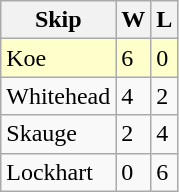<table class="wikitable">
<tr>
<th>Skip</th>
<th>W</th>
<th>L</th>
</tr>
<tr bgcolor=#ffffcc>
<td>Koe</td>
<td>6</td>
<td>0</td>
</tr>
<tr>
<td>Whitehead</td>
<td>4</td>
<td>2</td>
</tr>
<tr>
<td>Skauge</td>
<td>2</td>
<td>4</td>
</tr>
<tr>
<td>Lockhart</td>
<td>0</td>
<td>6</td>
</tr>
</table>
